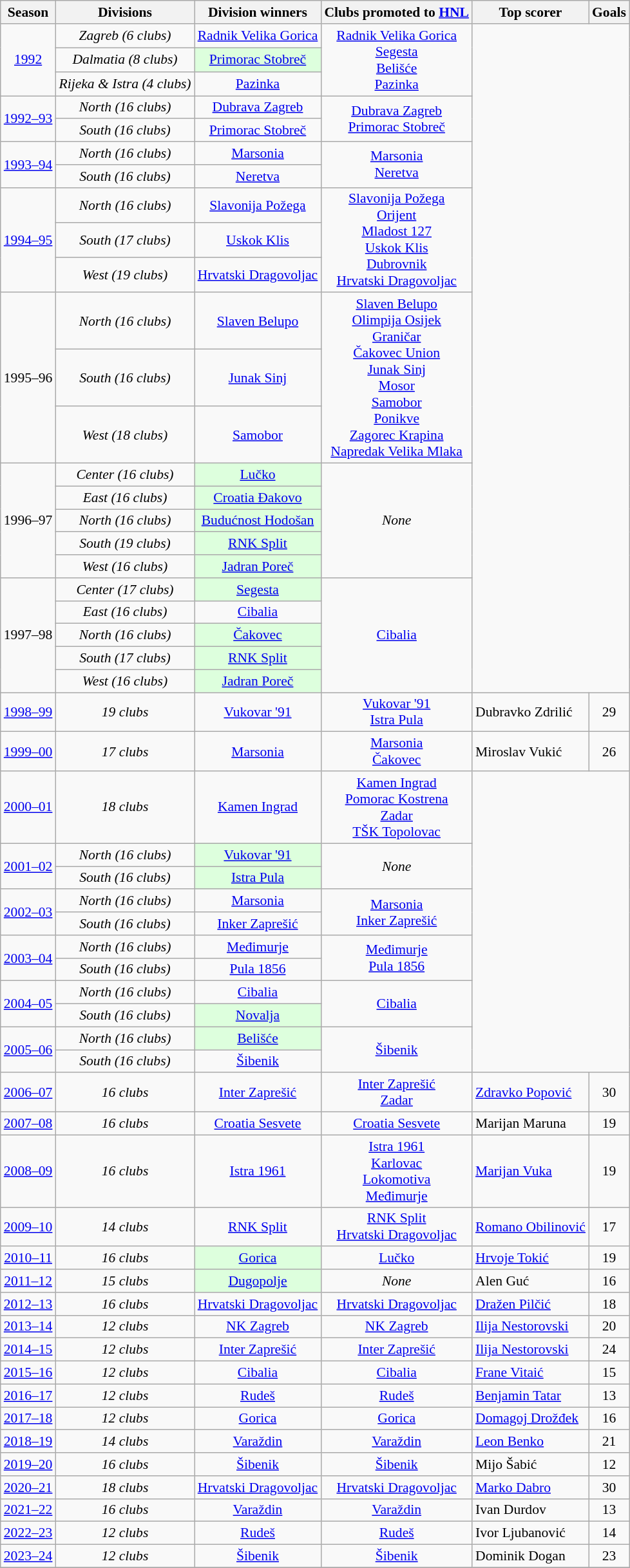<table class="wikitable" style="font-size: 90%; text-align: center;">
<tr>
<th>Season</th>
<th>Divisions</th>
<th>Division winners</th>
<th>Clubs promoted to <a href='#'>HNL</a></th>
<th>Top scorer</th>
<th>Goals</th>
</tr>
<tr>
<td rowspan="3"><a href='#'>1992</a></td>
<td><em>Zagreb (6 clubs)</em></td>
<td><a href='#'>Radnik Velika Gorica</a></td>
<td rowspan="3"><a href='#'>Radnik Velika Gorica</a><br><a href='#'>Segesta</a><br><a href='#'>Belišće</a><br><a href='#'>Pazinka</a></td>
</tr>
<tr>
<td><em>Dalmatia (8 clubs)</em></td>
<td style="background:#dfd;"><a href='#'>Primorac Stobreč</a></td>
</tr>
<tr>
<td><em>Rijeka & Istra (4 clubs)</em></td>
<td><a href='#'>Pazinka</a></td>
</tr>
<tr>
<td rowspan="2"><a href='#'>1992–93</a></td>
<td><em>North (16 clubs)</em></td>
<td><a href='#'>Dubrava Zagreb</a></td>
<td rowspan="2"><a href='#'>Dubrava Zagreb</a><br><a href='#'>Primorac Stobreč</a></td>
</tr>
<tr>
<td><em>South (16 clubs)</em></td>
<td><a href='#'>Primorac Stobreč</a></td>
</tr>
<tr>
<td rowspan="2"><a href='#'>1993–94</a></td>
<td><em>North (16 clubs)</em></td>
<td><a href='#'>Marsonia</a></td>
<td rowspan="2"><a href='#'>Marsonia</a><br><a href='#'>Neretva</a></td>
</tr>
<tr>
<td><em>South (16 clubs)</em></td>
<td><a href='#'>Neretva</a></td>
</tr>
<tr>
<td rowspan="3"><a href='#'>1994–95</a></td>
<td><em>North (16 clubs)</em></td>
<td><a href='#'>Slavonija Požega</a></td>
<td rowspan="3"><a href='#'>Slavonija Požega</a><br><a href='#'>Orijent</a><br><a href='#'>Mladost 127</a><br><a href='#'>Uskok Klis</a><br><a href='#'>Dubrovnik</a><br><a href='#'>Hrvatski Dragovoljac</a></td>
</tr>
<tr>
<td><em>South (17 clubs)</em></td>
<td><a href='#'>Uskok Klis</a></td>
</tr>
<tr>
<td><em>West (19 clubs)</em></td>
<td><a href='#'>Hrvatski Dragovoljac</a></td>
</tr>
<tr>
<td rowspan="3">1995–96</td>
<td><em>North (16 clubs)</em></td>
<td><a href='#'>Slaven Belupo</a></td>
<td rowspan="3"><a href='#'>Slaven Belupo</a><br><a href='#'>Olimpija Osijek</a><br><a href='#'>Graničar</a><br><a href='#'>Čakovec Union</a><br><a href='#'>Junak Sinj</a><br><a href='#'>Mosor</a><br><a href='#'>Samobor</a><br><a href='#'>Ponikve</a><br><a href='#'>Zagorec Krapina</a><br><a href='#'>Napredak Velika Mlaka</a></td>
</tr>
<tr>
<td><em>South (16 clubs)</em></td>
<td><a href='#'>Junak Sinj</a></td>
</tr>
<tr>
<td><em>West (18 clubs)</em></td>
<td><a href='#'>Samobor</a></td>
</tr>
<tr>
<td rowspan="5">1996–97</td>
<td><em>Center (16 clubs)</em></td>
<td style="background:#dfd;"><a href='#'>Lučko</a></td>
<td rowspan="5"><em>None</em></td>
</tr>
<tr>
<td><em>East (16 clubs)</em></td>
<td style="background:#dfd;"><a href='#'>Croatia Đakovo</a></td>
</tr>
<tr>
<td><em>North (16 clubs)</em></td>
<td style="background:#dfd;"><a href='#'>Budućnost Hodošan</a></td>
</tr>
<tr>
<td><em>South (19 clubs)</em></td>
<td style="background:#dfd;"><a href='#'>RNK Split</a></td>
</tr>
<tr>
<td><em>West (16 clubs)</em></td>
<td style="background:#dfd;"><a href='#'>Jadran Poreč</a></td>
</tr>
<tr>
<td rowspan="5">1997–98</td>
<td><em>Center (17 clubs)</em></td>
<td style="background:#dfd;"><a href='#'>Segesta</a></td>
<td rowspan="5"><a href='#'>Cibalia</a></td>
</tr>
<tr>
<td><em>East (16 clubs)</em></td>
<td><a href='#'>Cibalia</a></td>
</tr>
<tr>
<td><em>North (16 clubs)</em></td>
<td style="background:#dfd;"><a href='#'>Čakovec</a></td>
</tr>
<tr>
<td><em>South (17 clubs)</em></td>
<td style="background:#dfd;"><a href='#'>RNK Split</a></td>
</tr>
<tr>
<td><em>West (16 clubs)</em></td>
<td style="background:#dfd;"><a href='#'>Jadran Poreč</a></td>
</tr>
<tr>
<td align=center><a href='#'>1998–99</a></td>
<td><em>19 clubs</em></td>
<td><a href='#'>Vukovar '91</a></td>
<td><a href='#'>Vukovar '91</a><br><a href='#'>Istra Pula</a></td>
<td style="text-align:left;"> Dubravko Zdrilić</td>
<td>29</td>
</tr>
<tr>
<td align=center><a href='#'>1999–00</a></td>
<td><em>17 clubs</em></td>
<td><a href='#'>Marsonia</a></td>
<td><a href='#'>Marsonia</a><br><a href='#'>Čakovec</a></td>
<td style="text-align:left;"> Miroslav Vukić</td>
<td>26</td>
</tr>
<tr>
<td align=center><a href='#'>2000–01</a></td>
<td><em>18 clubs</em></td>
<td><a href='#'>Kamen Ingrad</a></td>
<td><a href='#'>Kamen Ingrad</a><br><a href='#'>Pomorac Kostrena</a> <br> <a href='#'>Zadar</a> <br> <a href='#'>TŠK Topolovac</a></td>
</tr>
<tr>
<td rowspan="2"><a href='#'>2001–02</a></td>
<td><em>North (16 clubs)</em></td>
<td style="background:#dfd;"><a href='#'>Vukovar '91</a></td>
<td rowspan="2"><em>None</em></td>
</tr>
<tr>
<td><em>South (16 clubs)</em></td>
<td style="background:#dfd;"><a href='#'>Istra Pula</a></td>
</tr>
<tr>
<td rowspan="2"><a href='#'>2002–03</a></td>
<td><em>North (16 clubs)</em></td>
<td><a href='#'>Marsonia</a></td>
<td rowspan="2"><a href='#'>Marsonia</a><br><a href='#'>Inker Zaprešić</a></td>
</tr>
<tr>
<td><em>South (16 clubs)</em></td>
<td><a href='#'>Inker Zaprešić</a></td>
</tr>
<tr>
<td rowspan="2"><a href='#'>2003–04</a></td>
<td><em>North (16 clubs)</em></td>
<td><a href='#'>Međimurje</a></td>
<td rowspan="2"><a href='#'>Međimurje</a><br><a href='#'>Pula 1856</a></td>
</tr>
<tr>
<td><em>South (16 clubs)</em></td>
<td><a href='#'>Pula 1856</a></td>
</tr>
<tr>
<td rowspan="2"><a href='#'>2004–05</a></td>
<td><em>North (16 clubs)</em></td>
<td><a href='#'>Cibalia</a></td>
<td rowspan="2"><a href='#'>Cibalia</a></td>
</tr>
<tr>
<td><em>South (16 clubs)</em></td>
<td style="background:#dfd;"><a href='#'>Novalja</a></td>
</tr>
<tr>
<td rowspan="2"><a href='#'>2005–06</a></td>
<td><em>North (16 clubs)</em></td>
<td style="background:#dfd;"><a href='#'>Belišće</a></td>
<td rowspan="2"><a href='#'>Šibenik</a></td>
</tr>
<tr>
<td><em>South (16 clubs)</em></td>
<td><a href='#'>Šibenik</a></td>
</tr>
<tr>
<td align=center><a href='#'>2006–07</a></td>
<td><em>16 clubs</em></td>
<td><a href='#'>Inter Zaprešić</a></td>
<td><a href='#'>Inter Zaprešić</a> <br> <a href='#'>Zadar</a></td>
<td style="text-align:left;"> <a href='#'>Zdravko Popović</a></td>
<td>30</td>
</tr>
<tr>
<td align=center><a href='#'>2007–08</a></td>
<td><em>16 clubs</em></td>
<td><a href='#'>Croatia Sesvete</a></td>
<td><a href='#'>Croatia Sesvete</a></td>
<td style="text-align:left;"> Marijan Maruna</td>
<td>19</td>
</tr>
<tr>
<td align=center><a href='#'>2008–09</a></td>
<td><em>16 clubs</em></td>
<td><a href='#'>Istra 1961</a></td>
<td><a href='#'>Istra 1961</a><br><a href='#'>Karlovac</a> <br><a href='#'>Lokomotiva</a> <br><a href='#'>Međimurje</a></td>
<td style="text-align:left;"> <a href='#'>Marijan Vuka</a></td>
<td>19</td>
</tr>
<tr>
<td align=center><a href='#'>2009–10</a></td>
<td><em>14 clubs</em></td>
<td><a href='#'>RNK Split</a></td>
<td><a href='#'>RNK Split</a> <br> <a href='#'>Hrvatski Dragovoljac</a></td>
<td style="text-align:left;"> <a href='#'>Romano Obilinović</a></td>
<td>17</td>
</tr>
<tr>
<td align=center><a href='#'>2010–11</a></td>
<td><em>16 clubs</em></td>
<td style="background:#dfd;"><a href='#'>Gorica</a></td>
<td><a href='#'>Lučko</a></td>
<td style="text-align:left;"> <a href='#'>Hrvoje Tokić</a></td>
<td>19</td>
</tr>
<tr>
<td align=center><a href='#'>2011–12</a></td>
<td><em>15 clubs</em></td>
<td style="background:#dfd;"><a href='#'>Dugopolje</a></td>
<td><em>None</em></td>
<td style="text-align:left;"> Alen Guć</td>
<td>16</td>
</tr>
<tr>
<td align=center><a href='#'>2012–13</a></td>
<td><em>16 clubs</em></td>
<td><a href='#'>Hrvatski Dragovoljac</a></td>
<td><a href='#'>Hrvatski Dragovoljac</a></td>
<td style="text-align:left;"> <a href='#'>Dražen Pilčić</a></td>
<td>18</td>
</tr>
<tr>
<td align=center><a href='#'>2013–14</a></td>
<td><em>12 clubs</em></td>
<td><a href='#'>NK Zagreb</a></td>
<td><a href='#'>NK Zagreb</a></td>
<td style="text-align:left;"> <a href='#'>Ilija Nestorovski</a></td>
<td>20</td>
</tr>
<tr>
<td align=center><a href='#'>2014–15</a></td>
<td><em>12 clubs</em></td>
<td><a href='#'>Inter Zaprešić</a></td>
<td><a href='#'>Inter Zaprešić</a></td>
<td style="text-align:left;"> <a href='#'>Ilija Nestorovski</a></td>
<td>24</td>
</tr>
<tr>
<td align=center><a href='#'>2015–16</a></td>
<td><em>12 clubs</em></td>
<td><a href='#'>Cibalia</a></td>
<td><a href='#'>Cibalia</a></td>
<td style="text-align:left;"> <a href='#'>Frane Vitaić</a></td>
<td>15</td>
</tr>
<tr>
<td align=center><a href='#'>2016–17</a></td>
<td><em>12 clubs</em></td>
<td><a href='#'>Rudeš</a></td>
<td><a href='#'>Rudeš</a></td>
<td style="text-align:left;"> <a href='#'>Benjamin Tatar</a></td>
<td>13</td>
</tr>
<tr>
<td align=center><a href='#'>2017–18</a></td>
<td><em>12 clubs</em></td>
<td><a href='#'>Gorica</a></td>
<td><a href='#'>Gorica</a></td>
<td style="text-align:left;"> <a href='#'>Domagoj Drožđek</a></td>
<td>16</td>
</tr>
<tr>
<td align=center><a href='#'>2018–19</a></td>
<td><em>14 clubs</em></td>
<td><a href='#'>Varaždin</a></td>
<td><a href='#'>Varaždin</a></td>
<td style="text-align:left;"> <a href='#'>Leon Benko</a></td>
<td>21</td>
</tr>
<tr>
<td align=center><a href='#'>2019–20</a></td>
<td><em>16 clubs</em></td>
<td><a href='#'>Šibenik</a></td>
<td><a href='#'>Šibenik</a></td>
<td style="text-align:left;"> Mijo Šabić</td>
<td>12</td>
</tr>
<tr>
<td align=center><a href='#'>2020–21</a></td>
<td><em>18 clubs</em></td>
<td><a href='#'>Hrvatski Dragovoljac</a></td>
<td><a href='#'>Hrvatski Dragovoljac</a></td>
<td style="text-align:left;"> <a href='#'>Marko Dabro</a></td>
<td>30</td>
</tr>
<tr>
<td align=center><a href='#'>2021–22</a></td>
<td><em>16 clubs</em></td>
<td><a href='#'>Varaždin</a></td>
<td><a href='#'>Varaždin</a></td>
<td style="text-align:left;"> Ivan Durdov</td>
<td>13</td>
</tr>
<tr>
<td align=center><a href='#'>2022–23</a></td>
<td><em>12 clubs</em></td>
<td><a href='#'>Rudeš</a></td>
<td><a href='#'>Rudeš</a></td>
<td style="text-align:left;"> Ivor Ljubanović</td>
<td>14</td>
</tr>
<tr>
<td align=center><a href='#'>2023–24</a></td>
<td><em>12 clubs</em></td>
<td><a href='#'>Šibenik</a></td>
<td><a href='#'>Šibenik</a></td>
<td style="text-align:left;"> Dominik Dogan</td>
<td>23</td>
</tr>
<tr>
</tr>
</table>
